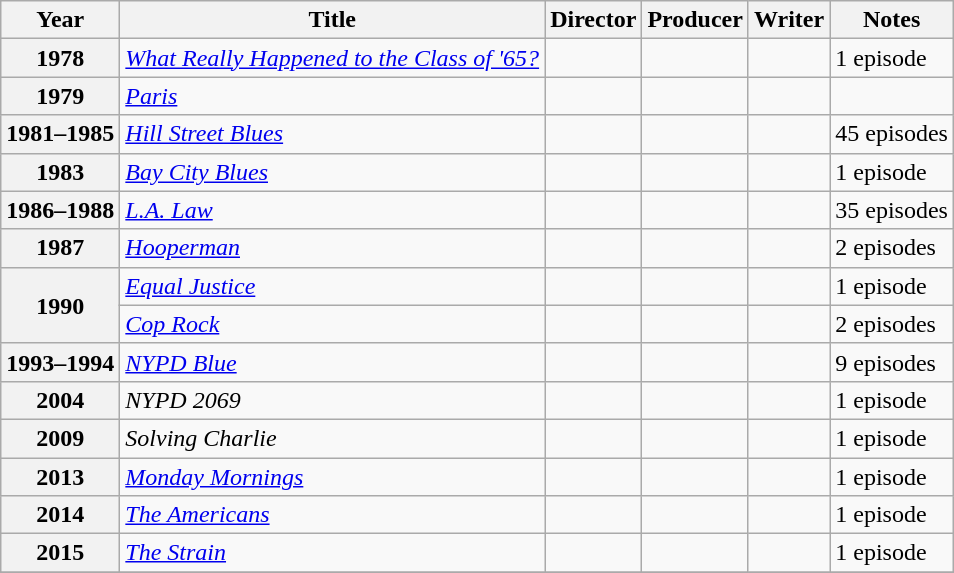<table class="wikitable plainrowheaders">
<tr>
<th scope="col">Year</th>
<th scope="col">Title</th>
<th scope="col">Director</th>
<th scope="col">Producer</th>
<th scope="col">Writer</th>
<th scope="col">Notes</th>
</tr>
<tr>
<th scope="row">1978</th>
<td><em><a href='#'>What Really Happened to the Class of '65?</a></em></td>
<td></td>
<td></td>
<td></td>
<td>1 episode</td>
</tr>
<tr>
<th scope="row">1979</th>
<td><em><a href='#'>Paris</a></em></td>
<td></td>
<td></td>
<td></td>
<td></td>
</tr>
<tr>
<th scope="row">1981–1985</th>
<td><em><a href='#'>Hill Street Blues</a></em></td>
<td></td>
<td></td>
<td></td>
<td>45 episodes</td>
</tr>
<tr>
<th scope="row">1983</th>
<td><em><a href='#'>Bay City Blues</a></em></td>
<td></td>
<td></td>
<td></td>
<td>1 episode</td>
</tr>
<tr>
<th scope="row">1986–1988</th>
<td><em><a href='#'>L.A. Law</a></em></td>
<td></td>
<td></td>
<td></td>
<td>35 episodes</td>
</tr>
<tr>
<th scope="row">1987</th>
<td><em><a href='#'>Hooperman</a></em></td>
<td></td>
<td></td>
<td></td>
<td>2 episodes</td>
</tr>
<tr>
<th scope="row" rowspan=2>1990</th>
<td><em><a href='#'>Equal Justice</a></em></td>
<td></td>
<td></td>
<td></td>
<td>1 episode</td>
</tr>
<tr>
<td><em><a href='#'>Cop Rock</a></em></td>
<td></td>
<td></td>
<td></td>
<td>2 episodes</td>
</tr>
<tr>
<th scope="row">1993–1994</th>
<td><em><a href='#'>NYPD Blue</a></em></td>
<td></td>
<td></td>
<td></td>
<td>9 episodes</td>
</tr>
<tr>
<th scope="row">2004</th>
<td><em>NYPD 2069</em></td>
<td></td>
<td></td>
<td></td>
<td>1 episode</td>
</tr>
<tr>
<th scope="row">2009</th>
<td><em>Solving Charlie</em></td>
<td></td>
<td></td>
<td></td>
<td>1 episode</td>
</tr>
<tr>
<th scope="row">2013</th>
<td><em><a href='#'>Monday Mornings</a></em></td>
<td></td>
<td></td>
<td></td>
<td>1 episode</td>
</tr>
<tr>
<th scope="row">2014</th>
<td><em><a href='#'>The Americans</a></em></td>
<td></td>
<td></td>
<td></td>
<td>1 episode</td>
</tr>
<tr>
<th scope="row">2015</th>
<td><em><a href='#'>The Strain</a></em></td>
<td></td>
<td></td>
<td></td>
<td>1 episode</td>
</tr>
<tr>
</tr>
</table>
